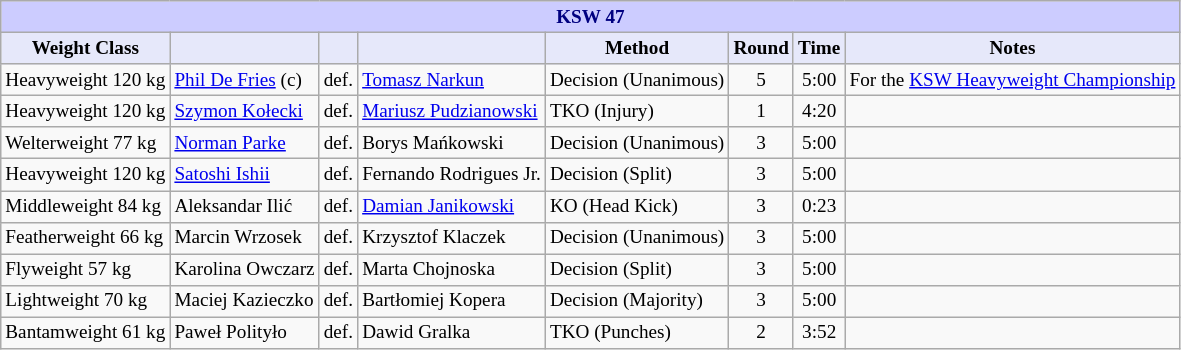<table class="wikitable" style="font-size: 80%;">
<tr>
<th colspan="8" style="background-color: #ccf; color: #000080; text-align: center;"><strong>KSW 47</strong></th>
</tr>
<tr>
<th colspan="1" style="background-color: #E6E8FA; color: #000000; text-align: center;">Weight Class</th>
<th colspan="1" style="background-color: #E6E8FA; color: #000000; text-align: center;"></th>
<th colspan="1" style="background-color: #E6E8FA; color: #000000; text-align: center;"></th>
<th colspan="1" style="background-color: #E6E8FA; color: #000000; text-align: center;"></th>
<th colspan="1" style="background-color: #E6E8FA; color: #000000; text-align: center;">Method</th>
<th colspan="1" style="background-color: #E6E8FA; color: #000000; text-align: center;">Round</th>
<th colspan="1" style="background-color: #E6E8FA; color: #000000; text-align: center;">Time</th>
<th colspan="1" style="background-color: #E6E8FA; color: #000000; text-align: center;">Notes</th>
</tr>
<tr>
<td>Heavyweight 120 kg</td>
<td> <a href='#'>Phil De Fries</a> (c)</td>
<td align=center>def.</td>
<td> <a href='#'>Tomasz Narkun</a></td>
<td>Decision (Unanimous)</td>
<td align=center>5</td>
<td align=center>5:00</td>
<td>For the <a href='#'>KSW Heavyweight Championship</a></td>
</tr>
<tr>
<td>Heavyweight 120 kg</td>
<td> <a href='#'>Szymon Kołecki</a></td>
<td>def.</td>
<td> <a href='#'>Mariusz Pudzianowski</a></td>
<td>TKO (Injury)</td>
<td align=center>1</td>
<td align=center>4:20</td>
<td></td>
</tr>
<tr>
<td>Welterweight 77 kg</td>
<td> <a href='#'>Norman Parke</a></td>
<td>def.</td>
<td> Borys Mańkowski</td>
<td>Decision (Unanimous)</td>
<td align=center>3</td>
<td align=center>5:00</td>
<td></td>
</tr>
<tr>
<td>Heavyweight 120 kg</td>
<td> <a href='#'>Satoshi Ishii</a></td>
<td>def.</td>
<td> Fernando Rodrigues Jr.</td>
<td>Decision (Split)</td>
<td align=center>3</td>
<td align=center>5:00</td>
<td></td>
</tr>
<tr>
<td>Middleweight 84 kg</td>
<td> Aleksandar Ilić</td>
<td>def.</td>
<td> <a href='#'>Damian Janikowski</a></td>
<td>KO (Head Kick)</td>
<td align=center>3</td>
<td align=center>0:23</td>
<td></td>
</tr>
<tr>
<td>Featherweight 66 kg</td>
<td> Marcin Wrzosek</td>
<td>def.</td>
<td> Krzysztof Klaczek</td>
<td>Decision (Unanimous)</td>
<td align=center>3</td>
<td align=center>5:00</td>
<td></td>
</tr>
<tr>
<td>Flyweight 57 kg</td>
<td> Karolina Owczarz</td>
<td>def.</td>
<td> Marta Chojnoska</td>
<td>Decision (Split)</td>
<td align=center>3</td>
<td align=center>5:00</td>
<td></td>
</tr>
<tr>
<td>Lightweight 70 kg</td>
<td> Maciej Kazieczko</td>
<td>def.</td>
<td> Bartłomiej Kopera</td>
<td>Decision (Majority)</td>
<td align=center>3</td>
<td align=center>5:00</td>
<td></td>
</tr>
<tr>
<td>Bantamweight 61 kg</td>
<td> Paweł Polityło</td>
<td>def.</td>
<td> Dawid Gralka</td>
<td>TKO (Punches)</td>
<td align=center>2</td>
<td align=center>3:52</td>
<td></td>
</tr>
</table>
